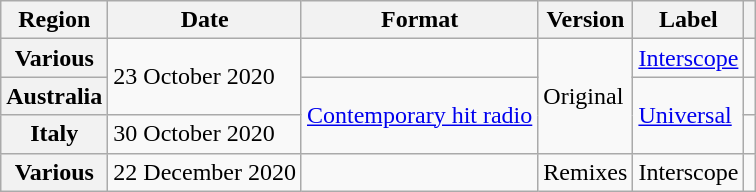<table class="wikitable plainrowheaders">
<tr>
<th scope="col">Region</th>
<th scope="col">Date</th>
<th scope="col">Format</th>
<th scope="col">Version</th>
<th scope="col">Label</th>
<th scope="col"></th>
</tr>
<tr>
<th scope="row">Various</th>
<td rowspan="2">23 October 2020</td>
<td></td>
<td rowspan="3">Original</td>
<td><a href='#'>Interscope</a></td>
<td></td>
</tr>
<tr>
<th scope="row">Australia</th>
<td rowspan="2"><a href='#'>Contemporary hit radio</a></td>
<td rowspan="2"><a href='#'>Universal</a></td>
<td></td>
</tr>
<tr>
<th scope="row">Italy</th>
<td>30 October 2020</td>
<td></td>
</tr>
<tr>
<th scope="row">Various</th>
<td>22 December 2020</td>
<td></td>
<td>Remixes</td>
<td>Interscope</td>
<td></td>
</tr>
</table>
